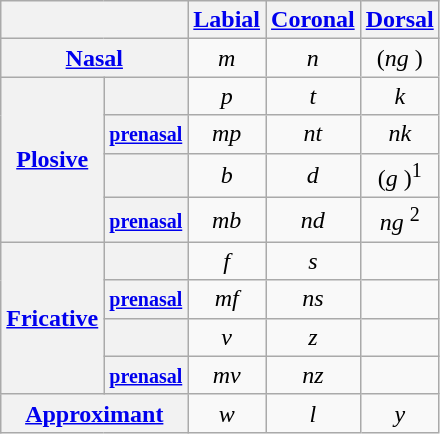<table class=wikitable style=text-align:center>
<tr>
<th colspan="2"></th>
<th><a href='#'>Labial</a></th>
<th><a href='#'>Coronal</a></th>
<th><a href='#'>Dorsal</a></th>
</tr>
<tr>
<th colspan="2"><a href='#'>Nasal</a></th>
<td style=border-right:0><em>m</em> </td>
<td style=border-right:0><em>n</em> </td>
<td style=border-right:0>(<em>ng</em> )</td>
</tr>
<tr>
<th rowspan="4"><a href='#'>Plosive</a></th>
<th></th>
<td style="border-right:0"><em>p</em> </td>
<td style="border-right:0"><em>t</em> </td>
<td style="border-right:0"><em>k</em> </td>
</tr>
<tr>
<th><small><a href='#'>prenasal</a></small> </th>
<td style="border-right:0"><em>mp</em> </td>
<td style="border-right:0"><em>nt</em> </td>
<td style="border-right:0"><em>nk</em> </td>
</tr>
<tr>
<th></th>
<td><em>b</em> </td>
<td><em>d</em> </td>
<td>(<em>g</em> )<sup>1</sup></td>
</tr>
<tr>
<th><small><a href='#'>prenasal</a></small> </th>
<td><em>mb</em> </td>
<td><em>nd</em> </td>
<td><em>ng</em> <sup>2</sup></td>
</tr>
<tr>
<th rowspan="4"><a href='#'>Fricative</a></th>
<th></th>
<td style="border-right:0"><em>f</em> </td>
<td style="border-right:0"><em>s</em> </td>
<td></td>
</tr>
<tr>
<th><small><a href='#'>prenasal</a></small> </th>
<td style="border-right:0"><em>mf</em> </td>
<td style="border-right:0"><em>ns</em> </td>
<td></td>
</tr>
<tr>
<th></th>
<td><em>v</em> </td>
<td><em>z</em> </td>
<td></td>
</tr>
<tr>
<th><small><a href='#'>prenasal</a></small> </th>
<td><em>mv</em> </td>
<td><em>nz</em> </td>
<td></td>
</tr>
<tr>
<th colspan="2"><a href='#'>Approximant</a></th>
<td style="border-right:0"><em>w</em> </td>
<td style="border-right:0"><em>l</em> </td>
<td style="border-right:0"><em>y</em> </td>
</tr>
</table>
